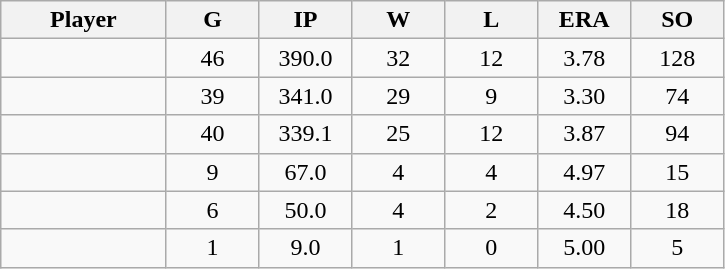<table class="wikitable sortable">
<tr>
<th bgcolor="#DDDDFF" width="16%">Player</th>
<th bgcolor="#DDDDFF" width="9%">G</th>
<th bgcolor="#DDDDFF" width="9%">IP</th>
<th bgcolor="#DDDDFF" width="9%">W</th>
<th bgcolor="#DDDDFF" width="9%">L</th>
<th bgcolor="#DDDDFF" width="9%">ERA</th>
<th bgcolor="#DDDDFF" width="9%">SO</th>
</tr>
<tr align="center">
<td></td>
<td>46</td>
<td>390.0</td>
<td>32</td>
<td>12</td>
<td>3.78</td>
<td>128</td>
</tr>
<tr align="center">
<td></td>
<td>39</td>
<td>341.0</td>
<td>29</td>
<td>9</td>
<td>3.30</td>
<td>74</td>
</tr>
<tr align="center">
<td></td>
<td>40</td>
<td>339.1</td>
<td>25</td>
<td>12</td>
<td>3.87</td>
<td>94</td>
</tr>
<tr align="center">
<td></td>
<td>9</td>
<td>67.0</td>
<td>4</td>
<td>4</td>
<td>4.97</td>
<td>15</td>
</tr>
<tr align="center">
<td></td>
<td>6</td>
<td>50.0</td>
<td>4</td>
<td>2</td>
<td>4.50</td>
<td>18</td>
</tr>
<tr align="center">
<td></td>
<td>1</td>
<td>9.0</td>
<td>1</td>
<td>0</td>
<td>5.00</td>
<td>5</td>
</tr>
</table>
